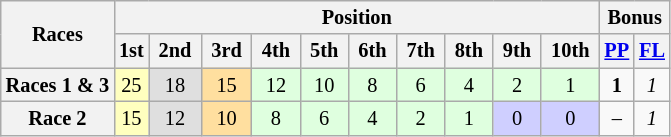<table class="wikitable" style="font-size:85%; text-align:center">
<tr>
<th rowspan=2>Races</th>
<th colspan=10>Position</th>
<th colspan=2>Bonus</th>
</tr>
<tr>
<th><strong>1st</strong></th>
<th> <strong>2nd</strong> </th>
<th> <strong>3rd</strong> </th>
<th> <strong>4th</strong> </th>
<th> <strong>5th</strong> </th>
<th> <strong>6th</strong> </th>
<th> <strong>7th</strong> </th>
<th> <strong>8th</strong> </th>
<th> <strong>9th</strong> </th>
<th> <strong>10th</strong> </th>
<th><a href='#'>PP</a></th>
<th><a href='#'>FL</a></th>
</tr>
<tr>
<th>Races 1 & 3</th>
<td style="background:#ffffbf">25</td>
<td style="background:#dfdfdf">18</td>
<td style="background:#ffdf9f">15</td>
<td style="background:#dfffdf">12</td>
<td style="background:#dfffdf">10</td>
<td style="background:#dfffdf">8</td>
<td style="background:#dfffdf">6</td>
<td style="background:#dfffdf">4</td>
<td style="background:#dfffdf">2</td>
<td style="background:#dfffdf">1</td>
<td><strong>1</strong></td>
<td><em>1</em></td>
</tr>
<tr>
<th>Race 2</th>
<td style="background:#ffffbf">15</td>
<td style="background:#dfdfdf">12</td>
<td style="background:#ffdf9f">10</td>
<td style="background:#dfffdf">8</td>
<td style="background:#dfffdf">6</td>
<td style="background:#dfffdf">4</td>
<td style="background:#dfffdf">2</td>
<td style="background:#dfffdf">1</td>
<td style="background:#cfcfff">0</td>
<td style="background:#cfcfff">0</td>
<td>–</td>
<td><em>1</em></td>
</tr>
</table>
